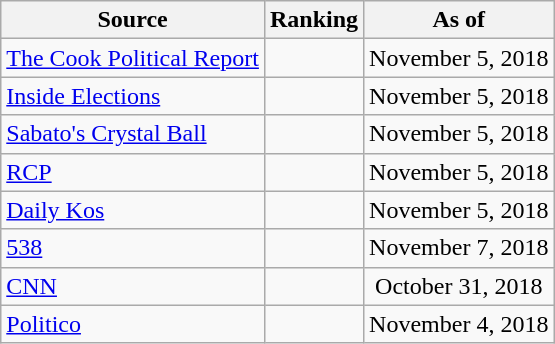<table class="wikitable" style="text-align:center">
<tr>
<th>Source</th>
<th>Ranking</th>
<th>As of</th>
</tr>
<tr>
<td align=left><a href='#'>The Cook Political Report</a></td>
<td></td>
<td>November 5, 2018</td>
</tr>
<tr>
<td align=left><a href='#'>Inside Elections</a></td>
<td></td>
<td>November 5, 2018</td>
</tr>
<tr>
<td align=left><a href='#'>Sabato's Crystal Ball</a></td>
<td></td>
<td>November 5, 2018</td>
</tr>
<tr>
<td align="left"><a href='#'>RCP</a></td>
<td></td>
<td>November 5, 2018</td>
</tr>
<tr>
<td align="left"><a href='#'>Daily Kos</a></td>
<td></td>
<td>November 5, 2018</td>
</tr>
<tr>
<td align="left"><a href='#'>538</a></td>
<td></td>
<td>November 7, 2018</td>
</tr>
<tr>
<td align="left"><a href='#'>CNN</a></td>
<td></td>
<td>October 31, 2018</td>
</tr>
<tr>
<td align="left"><a href='#'>Politico</a></td>
<td></td>
<td>November 4, 2018</td>
</tr>
</table>
